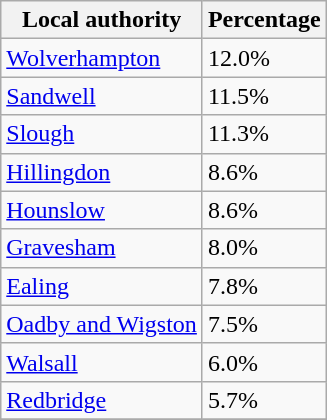<table class="sortable wikitable floatright">
<tr>
<th>Local authority</th>
<th>Percentage</th>
</tr>
<tr>
<td><a href='#'>Wolverhampton</a></td>
<td>12.0%</td>
</tr>
<tr>
<td><a href='#'>Sandwell</a></td>
<td>11.5%</td>
</tr>
<tr>
<td><a href='#'>Slough</a></td>
<td>11.3%</td>
</tr>
<tr>
<td><a href='#'>Hillingdon</a></td>
<td>8.6%</td>
</tr>
<tr>
<td><a href='#'>Hounslow</a></td>
<td>8.6%</td>
</tr>
<tr>
<td><a href='#'>Gravesham</a></td>
<td>8.0%</td>
</tr>
<tr>
<td><a href='#'>Ealing</a></td>
<td>7.8%</td>
</tr>
<tr>
<td><a href='#'>Oadby and Wigston</a></td>
<td>7.5%</td>
</tr>
<tr>
<td><a href='#'>Walsall</a></td>
<td>6.0%</td>
</tr>
<tr>
<td><a href='#'>Redbridge</a></td>
<td>5.7%</td>
</tr>
<tr>
</tr>
</table>
